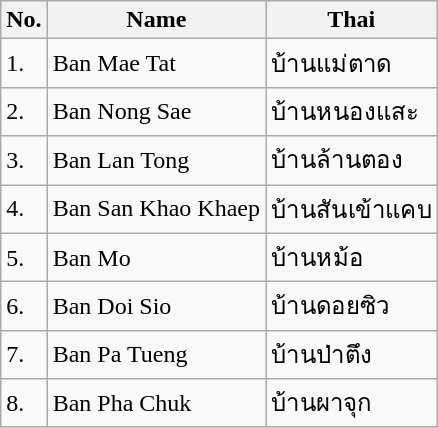<table class="wikitable sortable">
<tr>
<th>No.</th>
<th>Name</th>
<th>Thai</th>
</tr>
<tr>
<td>1.</td>
<td>Ban Mae Tat</td>
<td>บ้านแม่ตาด</td>
</tr>
<tr>
<td>2.</td>
<td>Ban Nong Sae</td>
<td>บ้านหนองแสะ</td>
</tr>
<tr>
<td>3.</td>
<td>Ban Lan Tong</td>
<td>บ้านล้านตอง</td>
</tr>
<tr>
<td>4.</td>
<td>Ban San Khao Khaep</td>
<td>บ้านสันเข้าแคบ</td>
</tr>
<tr>
<td>5.</td>
<td>Ban Mo</td>
<td>บ้านหม้อ</td>
</tr>
<tr>
<td>6.</td>
<td>Ban Doi Sio</td>
<td>บ้านดอยซิว</td>
</tr>
<tr>
<td>7.</td>
<td>Ban Pa Tueng</td>
<td>บ้านป่าตึง</td>
</tr>
<tr>
<td>8.</td>
<td>Ban Pha Chuk</td>
<td>บ้านผาจุก</td>
</tr>
</table>
